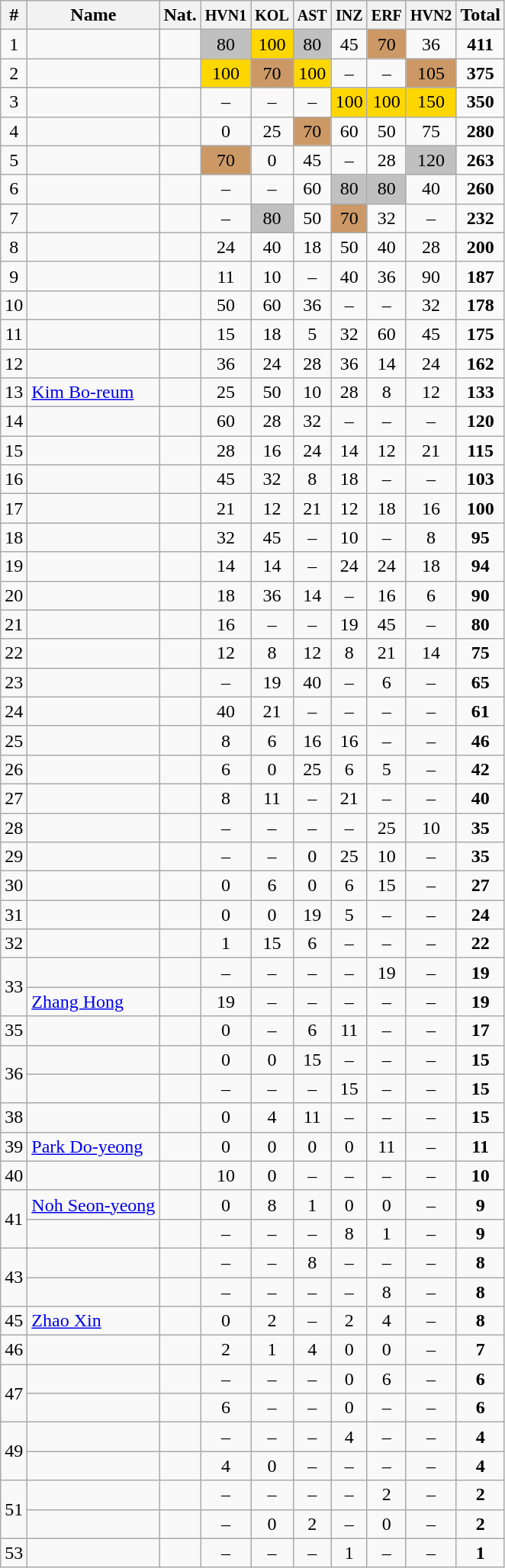<table class="wikitable sortable" style="text-align:center;">
<tr>
<th>#</th>
<th>Name</th>
<th>Nat.</th>
<th><small>HVN1</small></th>
<th><small>KOL</small></th>
<th><small>AST</small></th>
<th><small>INZ</small></th>
<th><small>ERF</small></th>
<th><small>HVN2</small></th>
<th>Total</th>
</tr>
<tr>
<td>1</td>
<td align=left></td>
<td></td>
<td bgcolor="silver">80</td>
<td bgcolor="gold">100</td>
<td bgcolor="silver">80</td>
<td>45</td>
<td bgcolor=CC9966>70</td>
<td>36</td>
<td><strong>411</strong></td>
</tr>
<tr>
<td>2</td>
<td align=left></td>
<td></td>
<td bgcolor="gold">100</td>
<td bgcolor=CC9966>70</td>
<td bgcolor="gold">100</td>
<td>–</td>
<td>–</td>
<td bgcolor=CC9966>105</td>
<td><strong>375</strong></td>
</tr>
<tr>
<td>3</td>
<td align=left></td>
<td></td>
<td>–</td>
<td>–</td>
<td>–</td>
<td bgcolor="gold">100</td>
<td bgcolor="gold">100</td>
<td bgcolor="gold">150</td>
<td><strong>350</strong></td>
</tr>
<tr>
<td>4</td>
<td align=left></td>
<td></td>
<td>0</td>
<td>25</td>
<td bgcolor=CC9966>70</td>
<td>60</td>
<td>50</td>
<td>75</td>
<td><strong>280</strong></td>
</tr>
<tr>
<td>5</td>
<td align=left></td>
<td></td>
<td bgcolor=CC9966>70</td>
<td>0</td>
<td>45</td>
<td>–</td>
<td>28</td>
<td bgcolor="silver">120</td>
<td><strong>263</strong></td>
</tr>
<tr>
<td>6</td>
<td align=left></td>
<td></td>
<td>–</td>
<td>–</td>
<td>60</td>
<td bgcolor="silver">80</td>
<td bgcolor="silver">80</td>
<td>40</td>
<td><strong>260</strong></td>
</tr>
<tr>
<td>7</td>
<td align=left></td>
<td></td>
<td>–</td>
<td bgcolor="silver">80</td>
<td>50</td>
<td bgcolor=CC9966>70</td>
<td>32</td>
<td>–</td>
<td><strong>232</strong></td>
</tr>
<tr>
<td>8</td>
<td align=left></td>
<td></td>
<td>24</td>
<td>40</td>
<td>18</td>
<td>50</td>
<td>40</td>
<td>28</td>
<td><strong>200</strong></td>
</tr>
<tr>
<td>9</td>
<td align=left></td>
<td></td>
<td>11</td>
<td>10</td>
<td>–</td>
<td>40</td>
<td>36</td>
<td>90</td>
<td><strong>187</strong></td>
</tr>
<tr>
<td>10</td>
<td align=left></td>
<td></td>
<td>50</td>
<td>60</td>
<td>36</td>
<td>–</td>
<td>–</td>
<td>32</td>
<td><strong>178</strong></td>
</tr>
<tr>
<td>11</td>
<td align=left></td>
<td></td>
<td>15</td>
<td>18</td>
<td>5</td>
<td>32</td>
<td>60</td>
<td>45</td>
<td><strong>175</strong></td>
</tr>
<tr>
<td>12</td>
<td align=left></td>
<td></td>
<td>36</td>
<td>24</td>
<td>28</td>
<td>36</td>
<td>14</td>
<td>24</td>
<td><strong>162</strong></td>
</tr>
<tr>
<td>13</td>
<td align=left><a href='#'>Kim Bo-reum</a></td>
<td></td>
<td>25</td>
<td>50</td>
<td>10</td>
<td>28</td>
<td>8</td>
<td>12</td>
<td><strong>133</strong></td>
</tr>
<tr>
<td>14</td>
<td align=left></td>
<td></td>
<td>60</td>
<td>28</td>
<td>32</td>
<td>–</td>
<td>–</td>
<td>–</td>
<td><strong>120</strong></td>
</tr>
<tr>
<td>15</td>
<td align=left></td>
<td></td>
<td>28</td>
<td>16</td>
<td>24</td>
<td>14</td>
<td>12</td>
<td>21</td>
<td><strong>115</strong></td>
</tr>
<tr>
<td>16</td>
<td align=left></td>
<td></td>
<td>45</td>
<td>32</td>
<td>8</td>
<td>18</td>
<td>–</td>
<td>–</td>
<td><strong>103</strong></td>
</tr>
<tr>
<td>17</td>
<td align=left></td>
<td></td>
<td>21</td>
<td>12</td>
<td>21</td>
<td>12</td>
<td>18</td>
<td>16</td>
<td><strong>100</strong></td>
</tr>
<tr>
<td>18</td>
<td align=left></td>
<td></td>
<td>32</td>
<td>45</td>
<td>–</td>
<td>10</td>
<td>–</td>
<td>8</td>
<td><strong>95</strong></td>
</tr>
<tr>
<td>19</td>
<td align=left></td>
<td></td>
<td>14</td>
<td>14</td>
<td>–</td>
<td>24</td>
<td>24</td>
<td>18</td>
<td><strong>94</strong></td>
</tr>
<tr>
<td>20</td>
<td align=left></td>
<td></td>
<td>18</td>
<td>36</td>
<td>14</td>
<td>–</td>
<td>16</td>
<td>6</td>
<td><strong>90</strong></td>
</tr>
<tr>
<td>21</td>
<td align=left></td>
<td></td>
<td>16</td>
<td>–</td>
<td>–</td>
<td>19</td>
<td>45</td>
<td>–</td>
<td><strong>80</strong></td>
</tr>
<tr>
<td>22</td>
<td align=left></td>
<td></td>
<td>12</td>
<td>8</td>
<td>12</td>
<td>8</td>
<td>21</td>
<td>14</td>
<td><strong>75</strong></td>
</tr>
<tr>
<td>23</td>
<td align=left></td>
<td></td>
<td>–</td>
<td>19</td>
<td>40</td>
<td>–</td>
<td>6</td>
<td>–</td>
<td><strong>65</strong></td>
</tr>
<tr>
<td>24</td>
<td align=left></td>
<td></td>
<td>40</td>
<td>21</td>
<td>–</td>
<td>–</td>
<td>–</td>
<td>–</td>
<td><strong>61</strong></td>
</tr>
<tr>
<td>25</td>
<td align=left></td>
<td></td>
<td>8</td>
<td>6</td>
<td>16</td>
<td>16</td>
<td>–</td>
<td>–</td>
<td><strong>46</strong></td>
</tr>
<tr>
<td>26</td>
<td align=left></td>
<td></td>
<td>6</td>
<td>0</td>
<td>25</td>
<td>6</td>
<td>5</td>
<td>–</td>
<td><strong>42</strong></td>
</tr>
<tr>
<td>27</td>
<td align=left></td>
<td></td>
<td>8</td>
<td>11</td>
<td>–</td>
<td>21</td>
<td>–</td>
<td>–</td>
<td><strong>40</strong></td>
</tr>
<tr>
<td>28</td>
<td align=left></td>
<td></td>
<td>–</td>
<td>–</td>
<td>–</td>
<td>–</td>
<td>25</td>
<td>10</td>
<td><strong>35</strong></td>
</tr>
<tr>
<td>29</td>
<td align=left></td>
<td></td>
<td>–</td>
<td>–</td>
<td>0</td>
<td>25</td>
<td>10</td>
<td>–</td>
<td><strong>35</strong></td>
</tr>
<tr>
<td>30</td>
<td align=left></td>
<td></td>
<td>0</td>
<td>6</td>
<td>0</td>
<td>6</td>
<td>15</td>
<td>–</td>
<td><strong>27</strong></td>
</tr>
<tr>
<td>31</td>
<td align=left></td>
<td></td>
<td>0</td>
<td>0</td>
<td>19</td>
<td>5</td>
<td>–</td>
<td>–</td>
<td><strong>24</strong></td>
</tr>
<tr>
<td>32</td>
<td align=left></td>
<td></td>
<td>1</td>
<td>15</td>
<td>6</td>
<td>–</td>
<td>–</td>
<td>–</td>
<td><strong>22</strong></td>
</tr>
<tr>
<td rowspan=2>33</td>
<td align=left></td>
<td></td>
<td>–</td>
<td>–</td>
<td>–</td>
<td>–</td>
<td>19</td>
<td>–</td>
<td><strong>19</strong></td>
</tr>
<tr>
<td align=left><a href='#'>Zhang Hong</a></td>
<td></td>
<td>19</td>
<td>–</td>
<td>–</td>
<td>–</td>
<td>–</td>
<td>–</td>
<td><strong>19</strong></td>
</tr>
<tr>
<td>35</td>
<td align=left></td>
<td></td>
<td>0</td>
<td>–</td>
<td>6</td>
<td>11</td>
<td>–</td>
<td>–</td>
<td><strong>17</strong></td>
</tr>
<tr>
<td rowspan=2>36</td>
<td align=left></td>
<td></td>
<td>0</td>
<td>0</td>
<td>15</td>
<td>–</td>
<td>–</td>
<td>–</td>
<td><strong>15</strong></td>
</tr>
<tr>
<td align=left></td>
<td></td>
<td>–</td>
<td>–</td>
<td>–</td>
<td>15</td>
<td>–</td>
<td>–</td>
<td><strong>15</strong></td>
</tr>
<tr>
<td>38</td>
<td align=left></td>
<td></td>
<td>0</td>
<td>4</td>
<td>11</td>
<td>–</td>
<td>–</td>
<td>–</td>
<td><strong>15</strong></td>
</tr>
<tr>
<td>39</td>
<td align=left><a href='#'>Park Do-yeong</a></td>
<td></td>
<td>0</td>
<td>0</td>
<td>0</td>
<td>0</td>
<td>11</td>
<td>–</td>
<td><strong>11</strong></td>
</tr>
<tr>
<td>40</td>
<td align=left></td>
<td></td>
<td>10</td>
<td>0</td>
<td>–</td>
<td>–</td>
<td>–</td>
<td>–</td>
<td><strong>10</strong></td>
</tr>
<tr>
<td rowspan=2>41</td>
<td align=left><a href='#'>Noh Seon-yeong</a></td>
<td></td>
<td>0</td>
<td>8</td>
<td>1</td>
<td>0</td>
<td>0</td>
<td>–</td>
<td><strong>9</strong></td>
</tr>
<tr>
<td align=left></td>
<td></td>
<td>–</td>
<td>–</td>
<td>–</td>
<td>8</td>
<td>1</td>
<td>–</td>
<td><strong>9</strong></td>
</tr>
<tr>
<td rowspan=2>43</td>
<td align=left></td>
<td></td>
<td>–</td>
<td>–</td>
<td>8</td>
<td>–</td>
<td>–</td>
<td>–</td>
<td><strong>8</strong></td>
</tr>
<tr>
<td align=left></td>
<td></td>
<td>–</td>
<td>–</td>
<td>–</td>
<td>–</td>
<td>8</td>
<td>–</td>
<td><strong>8</strong></td>
</tr>
<tr>
<td>45</td>
<td align=left><a href='#'>Zhao Xin</a></td>
<td></td>
<td>0</td>
<td>2</td>
<td>–</td>
<td>2</td>
<td>4</td>
<td>–</td>
<td><strong>8</strong></td>
</tr>
<tr>
<td>46</td>
<td align=left></td>
<td></td>
<td>2</td>
<td>1</td>
<td>4</td>
<td>0</td>
<td>0</td>
<td>–</td>
<td><strong>7</strong></td>
</tr>
<tr>
<td rowspan=2>47</td>
<td align=left></td>
<td></td>
<td>–</td>
<td>–</td>
<td>–</td>
<td>0</td>
<td>6</td>
<td>–</td>
<td><strong>6</strong></td>
</tr>
<tr>
<td align=left></td>
<td></td>
<td>6</td>
<td>–</td>
<td>–</td>
<td>0</td>
<td>–</td>
<td>–</td>
<td><strong>6</strong></td>
</tr>
<tr>
<td rowspan=2>49</td>
<td align=left></td>
<td></td>
<td>–</td>
<td>–</td>
<td>–</td>
<td>4</td>
<td>–</td>
<td>–</td>
<td><strong>4</strong></td>
</tr>
<tr>
<td align=left></td>
<td></td>
<td>4</td>
<td>0</td>
<td>–</td>
<td>–</td>
<td>–</td>
<td>–</td>
<td><strong>4</strong></td>
</tr>
<tr>
<td rowspan=2>51</td>
<td align=left></td>
<td></td>
<td>–</td>
<td>–</td>
<td>–</td>
<td>–</td>
<td>2</td>
<td>–</td>
<td><strong>2</strong></td>
</tr>
<tr>
<td align=left></td>
<td></td>
<td>–</td>
<td>0</td>
<td>2</td>
<td>–</td>
<td>0</td>
<td>–</td>
<td><strong>2</strong></td>
</tr>
<tr>
<td>53</td>
<td align=left></td>
<td></td>
<td>–</td>
<td>–</td>
<td>–</td>
<td>1</td>
<td>–</td>
<td>–</td>
<td><strong>1</strong></td>
</tr>
</table>
